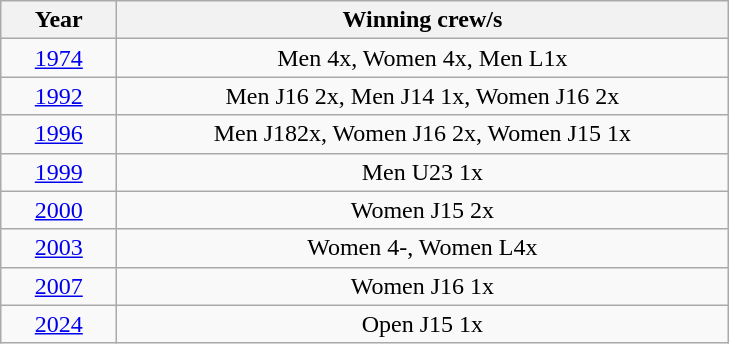<table class="wikitable" style="text-align:center">
<tr>
<th width=70>Year</th>
<th width=400>Winning crew/s</th>
</tr>
<tr>
<td><a href='#'>1974</a></td>
<td>Men 4x, Women 4x, Men L1x</td>
</tr>
<tr>
<td><a href='#'>1992</a></td>
<td>Men J16 2x, Men J14 1x, Women J16 2x</td>
</tr>
<tr>
<td><a href='#'>1996</a></td>
<td>Men J182x, Women J16 2x, Women J15 1x</td>
</tr>
<tr>
<td><a href='#'>1999</a></td>
<td>Men U23 1x</td>
</tr>
<tr>
<td><a href='#'>2000</a></td>
<td>Women J15 2x</td>
</tr>
<tr>
<td><a href='#'>2003</a></td>
<td>Women 4-, Women L4x</td>
</tr>
<tr>
<td><a href='#'>2007</a></td>
<td>Women J16 1x</td>
</tr>
<tr>
<td><a href='#'>2024</a></td>
<td>Open J15 1x</td>
</tr>
</table>
